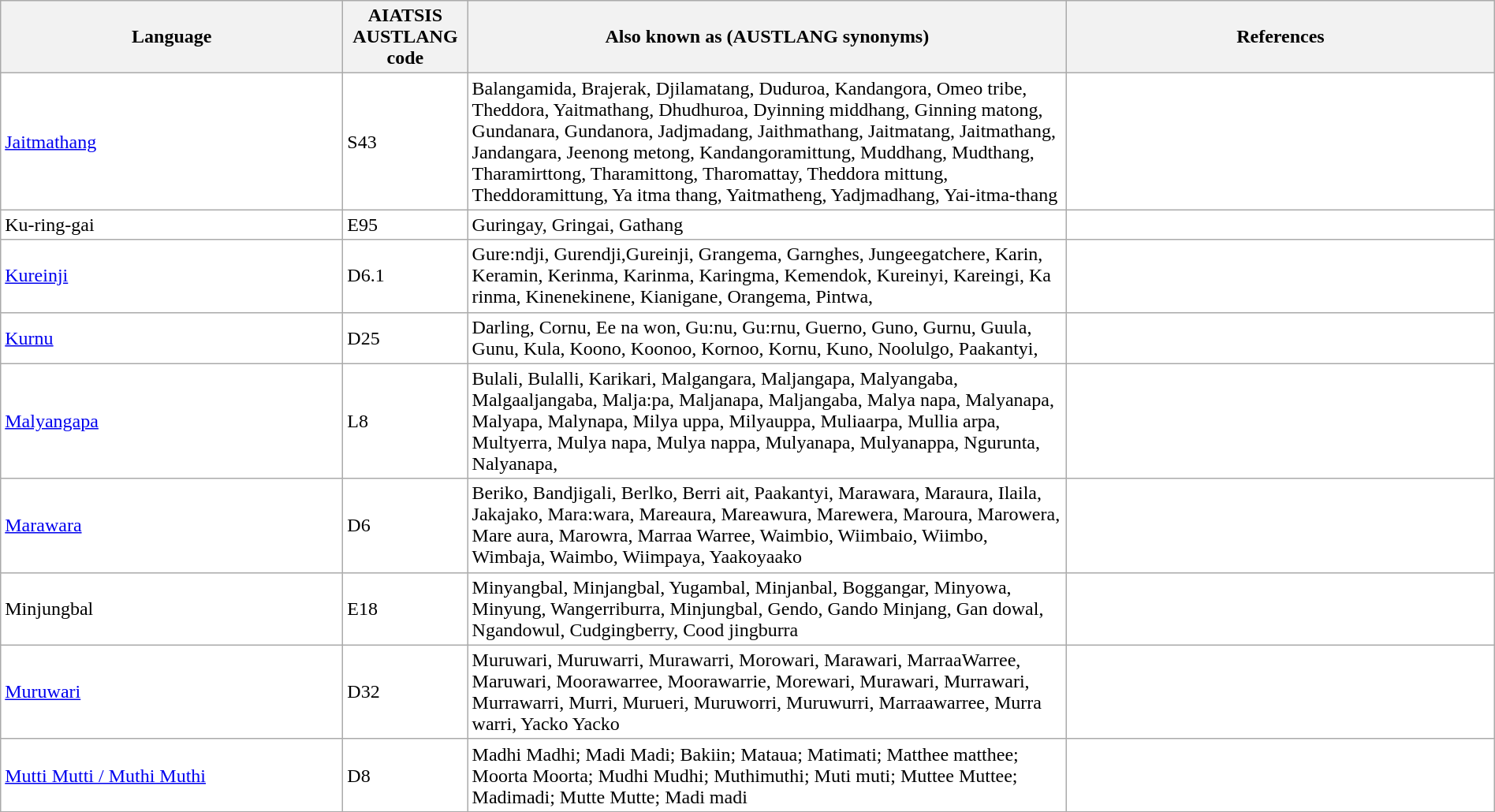<table class="wikitable" style="width:100%; background:#fff;">
<tr>
<th scope="col" style="width:20%;">Language</th>
<th scope="col" style="width:5%;">AIATSIS AUSTLANG code</th>
<th scope="col" style="width:35%;">Also known as (AUSTLANG synonyms)</th>
<th scope="col" class="unsortable" style="width: 25%">References</th>
</tr>
<tr>
<td><a href='#'>Jaitmathang</a></td>
<td>S43</td>
<td>Balangamida, Brajerak, Djilamatang, Duduroa, Kandangora, Omeo tribe, Theddora, Yaitmathang, Dhudhuroa, Dyinning middhang, Ginning matong, Gundanara, Gundanora, Jadjmadang, Jaithmathang, Jaitmatang, Jaitmathang, Jandangara, Jeenong metong, Kandangoramittung, Muddhang, Mudthang, Tharamirttong, Tharamittong, Tharomattay, Theddora mittung, Theddoramittung, Ya itma thang, Yaitmatheng, Yadjmadhang, Yai-itma-thang</td>
<td></td>
</tr>
<tr>
<td>Ku-ring-gai</td>
<td>E95</td>
<td>Guringay, Gringai, Gathang</td>
<td></td>
</tr>
<tr>
<td><a href='#'>Kureinji</a></td>
<td>D6.1</td>
<td>Gure:ndji, Gurendji,Gureinji, Grangema, Garnghes, Jungeegatchere, Karin, Keramin, Kerinma, Karinma, Karingma, Kemendok, Kureinyi, Kareingi, Ka rinma,  Kinenekinene, Kianigane, Orangema, Pintwa,</td>
<td></td>
</tr>
<tr>
<td><a href='#'>Kurnu</a></td>
<td>D25</td>
<td>Darling, Cornu, Ee na won, Gu:nu, Gu:rnu, Guerno, Guno, Gurnu, Guula, Gunu, Kula, Koono, Koonoo, Kornoo, Kornu, Kuno, Noolulgo, Paakantyi,</td>
<td></td>
</tr>
<tr>
<td><a href='#'>Malyangapa</a></td>
<td>L8</td>
<td>Bulali, Bulalli, Karikari, Malgangara, Maljangapa, Malyangaba,  Malgaaljangaba, Malja:pa, Maljanapa, Maljangaba, Malya napa, Malyanapa, Malyapa, Malynapa, Milya uppa, Milyauppa, Muliaarpa, Mullia arpa, Multyerra, Mulya napa, Mulya nappa, Mulyanapa, Mulyanappa, Ngurunta, Nalyanapa,</td>
<td></td>
</tr>
<tr>
<td><a href='#'>Marawara</a></td>
<td>D6</td>
<td>Beriko, Bandjigali, Berlko, Berri ait, Paakantyi, Marawara, Maraura, Ilaila, Jakajako, Mara:wara, Mareaura, Mareawura, Marewera, Maroura, Marowera, Mare aura, Marowra, Marraa Warree, Waimbio, Wiimbaio, Wiimbo, Wimbaja, Waimbo, Wiimpaya, Yaakoyaako</td>
<td></td>
</tr>
<tr>
<td>Minjungbal</td>
<td>E18</td>
<td>Minyangbal, Minjangbal, Yugambal, Minjanbal, Boggangar, Minyowa, Minyung, Wangerriburra, Minjungbal, Gendo, Gando Minjang, Gan dowal, Ngandowul, Cudgingberry, Cood jingburra</td>
<td></td>
</tr>
<tr>
<td><a href='#'>Muruwari</a></td>
<td>D32</td>
<td>Muruwari, Muruwarri, Murawarri, Morowari, Marawari, MarraaWarree, Maruwari, Moorawarree, Moorawarrie, Morewari, Murawari, Murrawari, Murrawarri, Murri, Murueri, Muruworri, Muruwurri, Marraawarree, Murra warri, Yacko Yacko</td>
<td></td>
</tr>
<tr>
<td><a href='#'>Mutti Mutti / Muthi Muthi</a></td>
<td>D8</td>
<td>Madhi Madhi; Madi Madi; Bakiin; Mataua; Matimati; Matthee matthee; Moorta Moorta; Mudhi Mudhi; Muthimuthi; Muti muti; Muttee Muttee; Madimadi; Mutte Mutte; Madi madi</td>
<td></td>
</tr>
<tr>
</tr>
<tr>
</tr>
</table>
